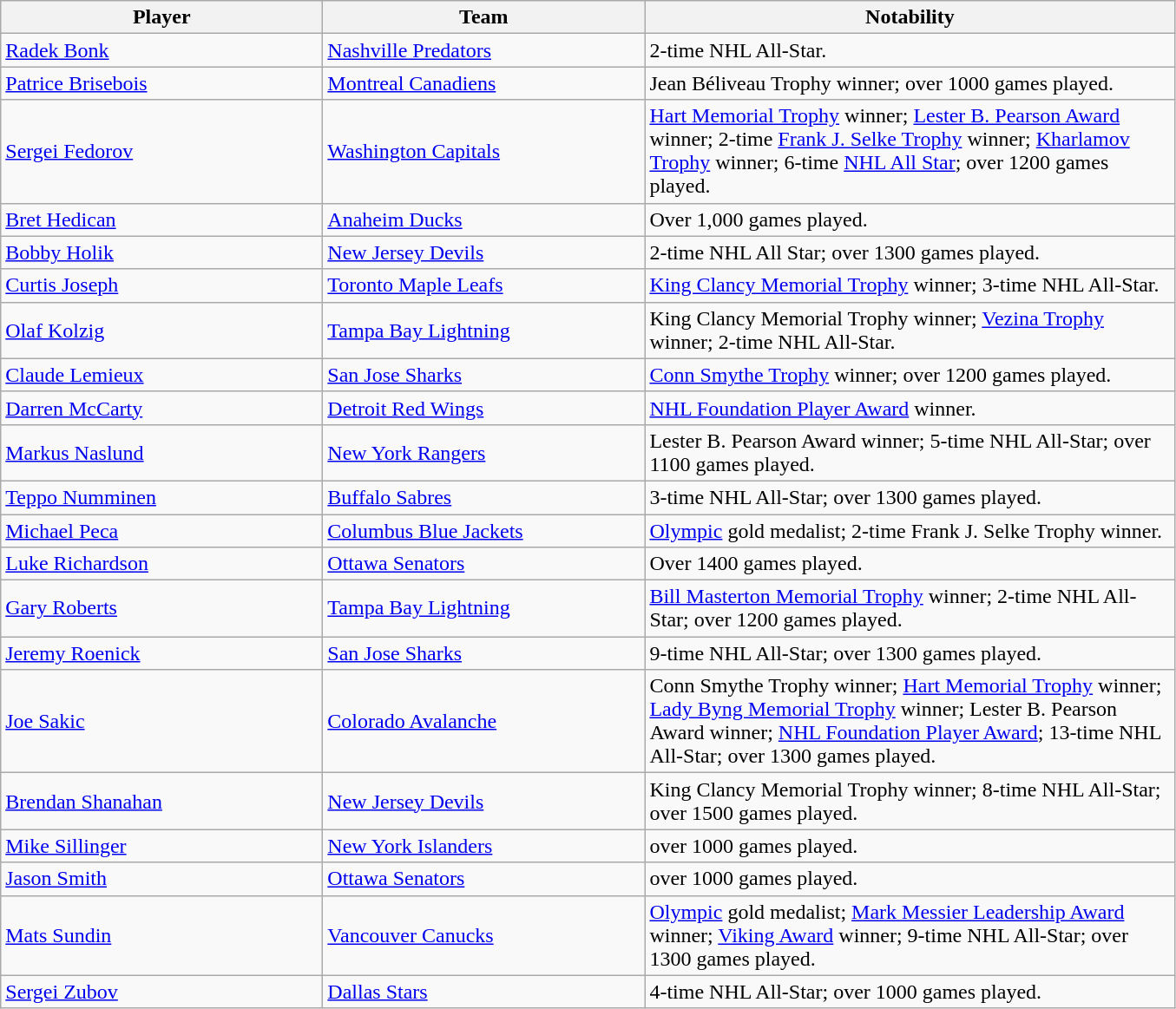<table class="wikitable">
<tr>
<th style="width:15em">Player</th>
<th style="width:15em">Team</th>
<th style="width:25em">Notability</th>
</tr>
<tr>
<td><a href='#'>Radek Bonk</a></td>
<td><a href='#'>Nashville Predators</a></td>
<td>2-time NHL All-Star.</td>
</tr>
<tr>
<td><a href='#'>Patrice Brisebois</a></td>
<td><a href='#'>Montreal Canadiens</a></td>
<td>Jean Béliveau Trophy winner; over 1000 games played.</td>
</tr>
<tr>
<td><a href='#'>Sergei Fedorov</a></td>
<td><a href='#'>Washington Capitals</a></td>
<td><a href='#'>Hart Memorial Trophy</a> winner; <a href='#'>Lester B. Pearson Award</a> winner; 2-time <a href='#'>Frank J. Selke Trophy</a> winner; <a href='#'>Kharlamov Trophy</a> winner; 6-time <a href='#'>NHL All Star</a>; over 1200 games played.</td>
</tr>
<tr>
<td><a href='#'>Bret Hedican</a></td>
<td><a href='#'>Anaheim Ducks</a></td>
<td>Over 1,000 games played.</td>
</tr>
<tr>
<td><a href='#'>Bobby Holik</a></td>
<td><a href='#'>New Jersey Devils</a></td>
<td>2-time NHL All Star; over 1300 games played.</td>
</tr>
<tr>
<td><a href='#'>Curtis Joseph</a></td>
<td><a href='#'>Toronto Maple Leafs</a></td>
<td><a href='#'>King Clancy Memorial Trophy</a> winner; 3-time NHL All-Star.</td>
</tr>
<tr>
<td><a href='#'>Olaf Kolzig</a></td>
<td><a href='#'>Tampa Bay Lightning</a></td>
<td>King Clancy Memorial Trophy winner; <a href='#'>Vezina Trophy</a> winner; 2-time NHL All-Star.</td>
</tr>
<tr>
<td><a href='#'>Claude Lemieux</a></td>
<td><a href='#'>San Jose Sharks</a></td>
<td><a href='#'>Conn Smythe Trophy</a> winner; over 1200 games played.</td>
</tr>
<tr>
<td><a href='#'>Darren McCarty</a></td>
<td><a href='#'>Detroit Red Wings</a></td>
<td><a href='#'>NHL Foundation Player Award</a> winner.</td>
</tr>
<tr>
<td><a href='#'>Markus Naslund</a></td>
<td><a href='#'>New York Rangers</a></td>
<td>Lester B. Pearson Award winner; 5-time NHL All-Star; over 1100 games played.</td>
</tr>
<tr>
<td><a href='#'>Teppo Numminen</a></td>
<td><a href='#'>Buffalo Sabres</a></td>
<td>3-time NHL All-Star; over 1300 games played.</td>
</tr>
<tr>
<td><a href='#'>Michael Peca</a></td>
<td><a href='#'>Columbus Blue Jackets</a></td>
<td><a href='#'>Olympic</a> gold medalist; 2-time Frank J. Selke Trophy winner.</td>
</tr>
<tr>
<td><a href='#'>Luke Richardson</a></td>
<td><a href='#'>Ottawa Senators</a></td>
<td>Over 1400 games played.</td>
</tr>
<tr>
<td><a href='#'>Gary Roberts</a></td>
<td><a href='#'>Tampa Bay Lightning</a></td>
<td><a href='#'>Bill Masterton Memorial Trophy</a> winner; 2-time NHL All-Star; over 1200 games played.</td>
</tr>
<tr>
<td><a href='#'>Jeremy Roenick</a></td>
<td><a href='#'>San Jose Sharks</a></td>
<td>9-time NHL All-Star; over 1300 games played.</td>
</tr>
<tr>
<td><a href='#'>Joe Sakic</a></td>
<td><a href='#'>Colorado Avalanche</a></td>
<td>Conn Smythe Trophy winner; <a href='#'>Hart Memorial Trophy</a> winner; <a href='#'>Lady Byng Memorial Trophy</a> winner; Lester B. Pearson Award winner; <a href='#'>NHL Foundation Player Award</a>; 13-time NHL All-Star; over 1300 games played.</td>
</tr>
<tr>
<td><a href='#'>Brendan Shanahan</a></td>
<td><a href='#'>New Jersey Devils</a></td>
<td>King Clancy Memorial Trophy winner; 8-time NHL All-Star; over 1500 games played.</td>
</tr>
<tr>
<td><a href='#'>Mike Sillinger</a></td>
<td><a href='#'>New York Islanders</a></td>
<td>over 1000 games played.</td>
</tr>
<tr>
<td><a href='#'>Jason Smith</a></td>
<td><a href='#'>Ottawa Senators</a></td>
<td>over 1000 games played.</td>
</tr>
<tr>
<td><a href='#'>Mats Sundin</a></td>
<td><a href='#'>Vancouver Canucks</a></td>
<td><a href='#'>Olympic</a> gold medalist; <a href='#'>Mark Messier Leadership Award</a> winner; <a href='#'>Viking Award</a> winner; 9-time NHL All-Star; over 1300 games played.</td>
</tr>
<tr>
<td><a href='#'>Sergei Zubov</a></td>
<td><a href='#'>Dallas Stars</a></td>
<td>4-time NHL All-Star; over 1000 games played.</td>
</tr>
</table>
